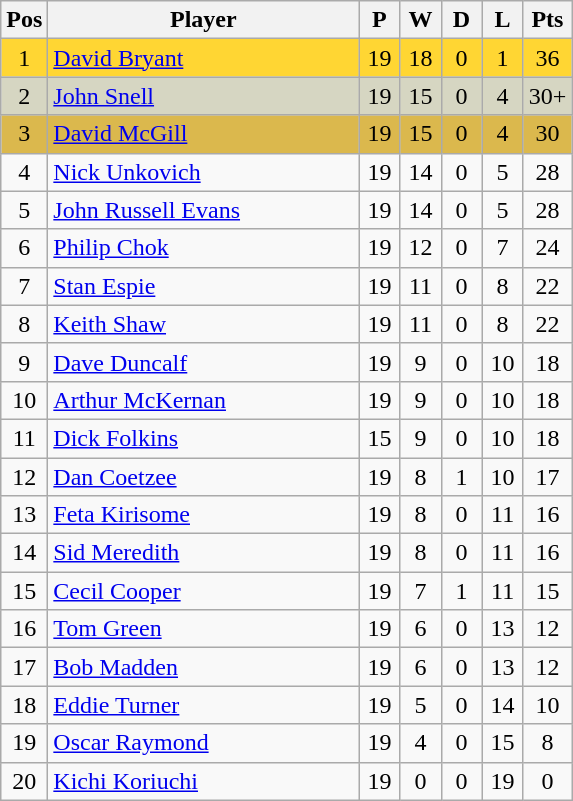<table class="wikitable" style="font-size: 100%">
<tr>
<th width=20>Pos</th>
<th width=200>Player</th>
<th width=20>P</th>
<th width=20>W</th>
<th width=20>D</th>
<th width=20>L</th>
<th width=20>Pts</th>
</tr>
<tr align=center style="background: #FFD633;">
<td>1</td>
<td align="left"> <a href='#'>David Bryant</a></td>
<td>19</td>
<td>18</td>
<td>0</td>
<td>1</td>
<td>36</td>
</tr>
<tr align=center style="background: #D6D6C2;">
<td>2</td>
<td align="left"> <a href='#'>John Snell</a></td>
<td>19</td>
<td>15</td>
<td>0</td>
<td>4</td>
<td>30+</td>
</tr>
<tr align=center style="background: #DBB84D;">
<td>3</td>
<td align="left"> <a href='#'>David McGill</a></td>
<td>19</td>
<td>15</td>
<td>0</td>
<td>4</td>
<td>30</td>
</tr>
<tr align=center>
<td>4</td>
<td align="left"> <a href='#'>Nick Unkovich</a></td>
<td>19</td>
<td>14</td>
<td>0</td>
<td>5</td>
<td>28</td>
</tr>
<tr align=center>
<td>5</td>
<td align="left"> <a href='#'>John Russell Evans</a></td>
<td>19</td>
<td>14</td>
<td>0</td>
<td>5</td>
<td>28</td>
</tr>
<tr align=center>
<td>6</td>
<td align="left"> <a href='#'>Philip Chok</a></td>
<td>19</td>
<td>12</td>
<td>0</td>
<td>7</td>
<td>24</td>
</tr>
<tr align=center>
<td>7</td>
<td align="left"> <a href='#'>Stan Espie</a></td>
<td>19</td>
<td>11</td>
<td>0</td>
<td>8</td>
<td>22</td>
</tr>
<tr align=center>
<td>8</td>
<td align="left"> <a href='#'>Keith Shaw</a></td>
<td>19</td>
<td>11</td>
<td>0</td>
<td>8</td>
<td>22</td>
</tr>
<tr align=center>
<td>9</td>
<td align="left"> <a href='#'>Dave Duncalf</a></td>
<td>19</td>
<td>9</td>
<td>0</td>
<td>10</td>
<td>18</td>
</tr>
<tr align=center>
<td>10</td>
<td align="left"> <a href='#'>Arthur McKernan</a></td>
<td>19</td>
<td>9</td>
<td>0</td>
<td>10</td>
<td>18</td>
</tr>
<tr align=center>
<td>11</td>
<td align="left"> <a href='#'>Dick Folkins</a></td>
<td>15</td>
<td>9</td>
<td>0</td>
<td>10</td>
<td>18</td>
</tr>
<tr align=center>
<td>12</td>
<td align="left"> <a href='#'>Dan Coetzee</a></td>
<td>19</td>
<td>8</td>
<td>1</td>
<td>10</td>
<td>17</td>
</tr>
<tr align=center>
<td>13</td>
<td align="left"> <a href='#'>Feta Kirisome</a></td>
<td>19</td>
<td>8</td>
<td>0</td>
<td>11</td>
<td>16</td>
</tr>
<tr align=center>
<td>14</td>
<td align="left"> <a href='#'>Sid Meredith</a></td>
<td>19</td>
<td>8</td>
<td>0</td>
<td>11</td>
<td>16</td>
</tr>
<tr align=center>
<td>15</td>
<td align="left"> <a href='#'>Cecil Cooper</a></td>
<td>19</td>
<td>7</td>
<td>1</td>
<td>11</td>
<td>15</td>
</tr>
<tr align=center>
<td>16</td>
<td align="left"> <a href='#'>Tom Green</a></td>
<td>19</td>
<td>6</td>
<td>0</td>
<td>13</td>
<td>12</td>
</tr>
<tr align=center>
<td>17</td>
<td align="left"> <a href='#'>Bob Madden</a></td>
<td>19</td>
<td>6</td>
<td>0</td>
<td>13</td>
<td>12</td>
</tr>
<tr align=center>
<td>18</td>
<td align="left"> <a href='#'>Eddie Turner</a></td>
<td>19</td>
<td>5</td>
<td>0</td>
<td>14</td>
<td>10</td>
</tr>
<tr align=center>
<td>19</td>
<td align="left"> <a href='#'>Oscar Raymond</a></td>
<td>19</td>
<td>4</td>
<td>0</td>
<td>15</td>
<td>8</td>
</tr>
<tr align=center>
<td>20</td>
<td align="left"> <a href='#'>Kichi Koriuchi</a></td>
<td>19</td>
<td>0</td>
<td>0</td>
<td>19</td>
<td>0</td>
</tr>
</table>
